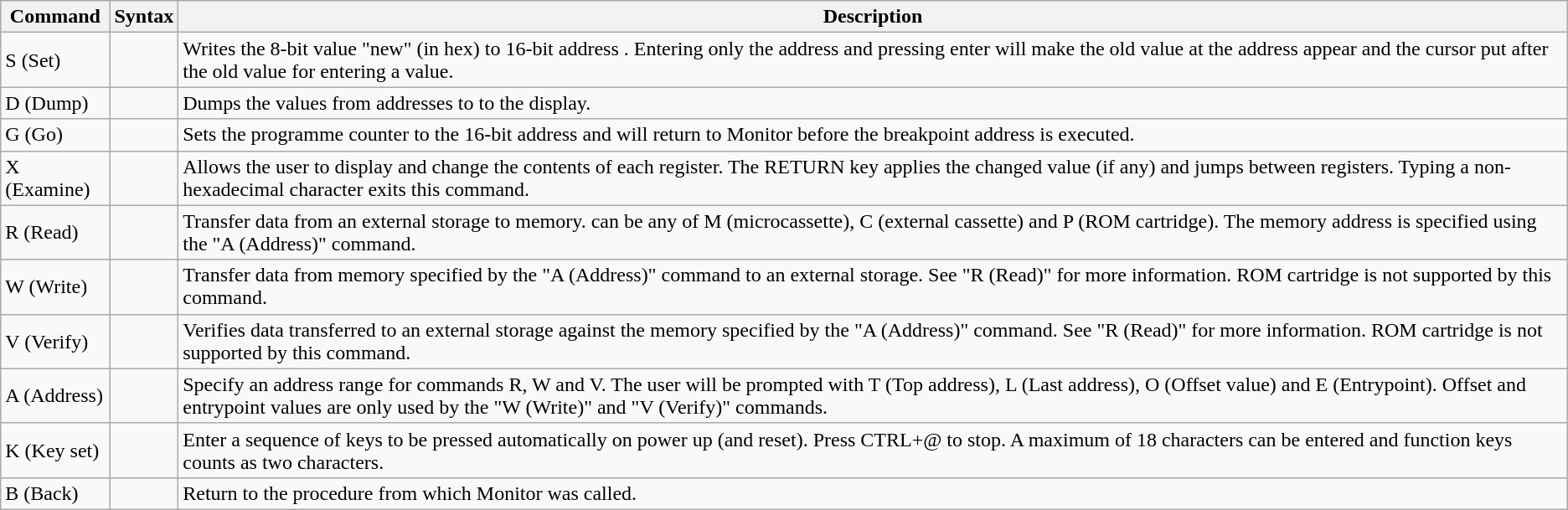<table class="wikitable">
<tr>
<th>Command</th>
<th>Syntax</th>
<th>Description</th>
</tr>
<tr>
<td>S (Set)</td>
<td></td>
<td>Writes the 8-bit value "new" (in hex) to 16-bit address <addr>. Entering only the address and pressing enter will make the old value at the address appear and the cursor put after the old value for entering a value.</td>
</tr>
<tr>
<td>D (Dump)</td>
<td></td>
<td>Dumps the values from addresses <addr> to <addr + 14> to the display.</td>
</tr>
<tr>
<td>G (Go)</td>
<td style="white-space:nowrap;"></td>
<td>Sets the programme counter to the 16-bit address <addr> and will return to Monitor before the breakpoint address <breakpoint> is executed.</td>
</tr>
<tr>
<td>X (Examine)</td>
<td></td>
<td>Allows the user to display and change the contents of each register. The RETURN key applies the changed value (if any) and jumps between registers. Typing a non-hexadecimal character exits this command.</td>
</tr>
<tr>
<td>R (Read)</td>
<td></td>
<td>Transfer data from an external storage to memory. <device> can be any of M (microcassette), C (external cassette) and P (ROM cartridge). The memory address is specified using the "A (Address)" command.</td>
</tr>
<tr>
<td>W (Write)</td>
<td></td>
<td>Transfer data from memory specified by the "A (Address)" command to an external storage. See "R (Read)" for more information. ROM cartridge is not supported by this command.</td>
</tr>
<tr>
<td>V (Verify)</td>
<td></td>
<td>Verifies data transferred to an external storage against the memory specified by the "A (Address)" command. See "R (Read)" for more information. ROM cartridge is not supported by this command.</td>
</tr>
<tr>
<td>A (Address)</td>
<td></td>
<td>Specify an address range for commands R, W and V. The user will be prompted with T (Top address), L (Last address), O (Offset value) and E (Entrypoint). Offset and entrypoint values are only used by the "W (Write)" and "V (Verify)" commands.</td>
</tr>
<tr>
<td>K (Key set)</td>
<td></td>
<td>Enter a sequence of keys to be pressed automatically on power up (and reset). Press CTRL+@ to stop. A maximum of 18 characters can be entered and function keys counts as two characters.</td>
</tr>
<tr>
<td>B (Back)</td>
<td></td>
<td>Return to the procedure from which Monitor was called.</td>
</tr>
</table>
